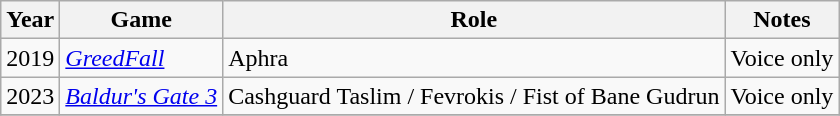<table class="wikitable">
<tr>
<th>Year</th>
<th>Game</th>
<th>Role</th>
<th>Notes</th>
</tr>
<tr>
<td>2019</td>
<td><em><a href='#'>GreedFall</a></em></td>
<td>Aphra</td>
<td>Voice only</td>
</tr>
<tr>
<td>2023</td>
<td><em><a href='#'>Baldur's Gate 3</a></em></td>
<td>Cashguard Taslim / Fevrokis / Fist of Bane Gudrun</td>
<td>Voice only</td>
</tr>
<tr>
</tr>
</table>
